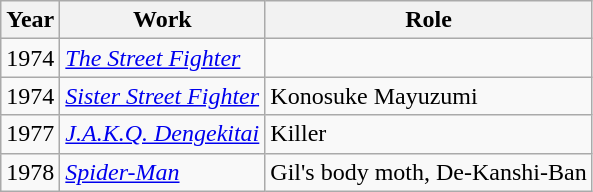<table class="wikitable">
<tr>
<th>Year</th>
<th>Work</th>
<th>Role</th>
</tr>
<tr>
<td>1974</td>
<td><em><a href='#'>The Street Fighter</a></em></td>
<td></td>
</tr>
<tr>
<td>1974</td>
<td><em><a href='#'>Sister Street Fighter</a></em></td>
<td>Konosuke Mayuzumi</td>
</tr>
<tr>
<td>1977</td>
<td><em><a href='#'>J.A.K.Q. Dengekitai</a></em></td>
<td>Killer</td>
</tr>
<tr>
<td>1978</td>
<td><em><a href='#'>Spider-Man</a></em></td>
<td>Gil's body moth, De-Kanshi-Ban</td>
</tr>
</table>
